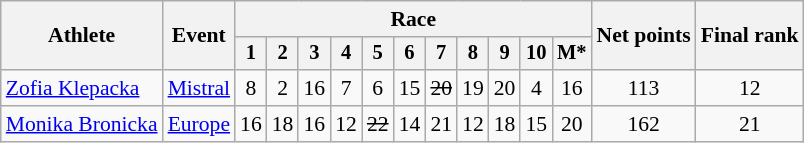<table class="wikitable" style="font-size:90%">
<tr>
<th rowspan=2>Athlete</th>
<th rowspan=2>Event</th>
<th colspan=11>Race</th>
<th rowspan=2>Net points</th>
<th rowspan=2>Final rank</th>
</tr>
<tr style="font-size:95%">
<th>1</th>
<th>2</th>
<th>3</th>
<th>4</th>
<th>5</th>
<th>6</th>
<th>7</th>
<th>8</th>
<th>9</th>
<th>10</th>
<th>M*</th>
</tr>
<tr align=center>
<td align=left><a href='#'>Zofia Klepacka</a></td>
<td align=left><a href='#'>Mistral</a></td>
<td>8</td>
<td>2</td>
<td>16</td>
<td>7</td>
<td>6</td>
<td>15</td>
<td><s>20</s></td>
<td>19</td>
<td>20</td>
<td>4</td>
<td>16</td>
<td>113</td>
<td>12</td>
</tr>
<tr align=center>
<td align=left><a href='#'>Monika Bronicka</a></td>
<td align=left><a href='#'>Europe</a></td>
<td>16</td>
<td>18</td>
<td>16</td>
<td>12</td>
<td><s>22</s></td>
<td>14</td>
<td>21</td>
<td>12</td>
<td>18</td>
<td>15</td>
<td>20</td>
<td>162</td>
<td>21</td>
</tr>
</table>
